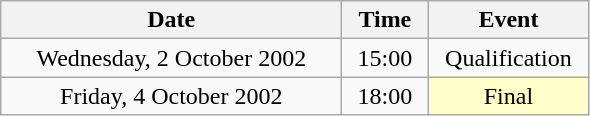<table class = "wikitable" style="text-align:center;">
<tr>
<th width=220>Date</th>
<th width=50>Time</th>
<th width=100>Event</th>
</tr>
<tr>
<td>Wednesday, 2 October 2002</td>
<td>15:00</td>
<td>Qualification</td>
</tr>
<tr>
<td>Friday, 4 October 2002</td>
<td>18:00</td>
<td bgcolor=ffffcc>Final</td>
</tr>
</table>
